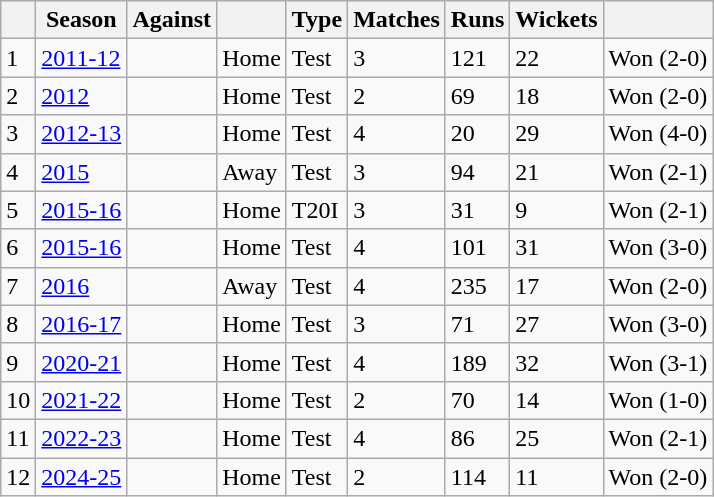<table class="wikitable sortable">
<tr>
<th></th>
<th>Season</th>
<th>Against</th>
<th></th>
<th>Type</th>
<th>Matches</th>
<th>Runs</th>
<th>Wickets</th>
<th></th>
</tr>
<tr>
<td>1</td>
<td><a href='#'>2011-12</a></td>
<td></td>
<td>Home</td>
<td>Test</td>
<td>3</td>
<td>121</td>
<td>22</td>
<td>Won (2-0)</td>
</tr>
<tr>
<td>2</td>
<td><a href='#'>2012</a></td>
<td></td>
<td>Home</td>
<td>Test</td>
<td>2</td>
<td>69</td>
<td>18</td>
<td>Won (2-0)</td>
</tr>
<tr>
<td>3</td>
<td><a href='#'>2012-13</a></td>
<td></td>
<td>Home</td>
<td>Test</td>
<td>4</td>
<td>20</td>
<td>29</td>
<td>Won (4-0)</td>
</tr>
<tr>
<td>4</td>
<td><a href='#'>2015</a></td>
<td></td>
<td>Away</td>
<td>Test</td>
<td>3</td>
<td>94</td>
<td>21</td>
<td>Won (2-1)</td>
</tr>
<tr>
<td>5</td>
<td><a href='#'>2015-16</a></td>
<td></td>
<td>Home</td>
<td>T20I</td>
<td>3</td>
<td>31</td>
<td>9</td>
<td>Won (2-1)</td>
</tr>
<tr>
<td>6</td>
<td><a href='#'>2015-16</a></td>
<td></td>
<td>Home</td>
<td>Test</td>
<td>4</td>
<td>101</td>
<td>31</td>
<td>Won (3-0)</td>
</tr>
<tr>
<td>7</td>
<td><a href='#'>2016</a></td>
<td></td>
<td>Away</td>
<td>Test</td>
<td>4</td>
<td>235</td>
<td>17</td>
<td>Won (2-0)</td>
</tr>
<tr>
<td>8</td>
<td><a href='#'>2016-17</a></td>
<td></td>
<td>Home</td>
<td>Test</td>
<td>3</td>
<td>71</td>
<td>27</td>
<td>Won (3-0)</td>
</tr>
<tr>
<td>9</td>
<td><a href='#'>2020-21</a></td>
<td></td>
<td>Home</td>
<td>Test</td>
<td>4</td>
<td>189</td>
<td>32</td>
<td>Won (3-1)</td>
</tr>
<tr>
<td>10</td>
<td><a href='#'>2021-22</a></td>
<td></td>
<td>Home</td>
<td>Test</td>
<td>2</td>
<td>70</td>
<td>14</td>
<td>Won (1-0)</td>
</tr>
<tr>
<td>11</td>
<td><a href='#'>2022-23</a></td>
<td></td>
<td>Home</td>
<td>Test</td>
<td>4</td>
<td>86</td>
<td>25</td>
<td>Won (2-1)</td>
</tr>
<tr>
<td>12</td>
<td><a href='#'>2024-25</a></td>
<td></td>
<td>Home</td>
<td>Test</td>
<td>2</td>
<td>114</td>
<td>11</td>
<td>Won (2-0)</td>
</tr>
</table>
